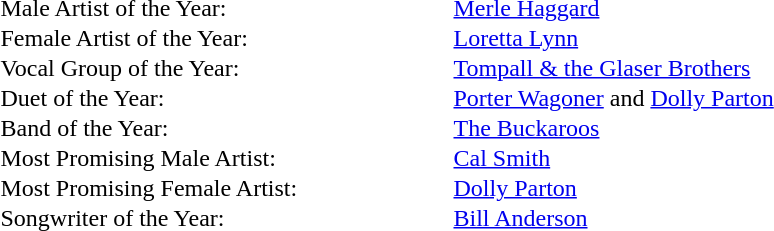<table cellspacing="0" border="0" cellpadding="1">
<tr>
<td style="width:300px;">Male Artist of the Year:</td>
<td><a href='#'>Merle Haggard</a></td>
</tr>
<tr>
<td>Female Artist of the Year:</td>
<td><a href='#'>Loretta Lynn</a></td>
</tr>
<tr>
<td>Vocal Group of the Year:</td>
<td><a href='#'>Tompall & the Glaser Brothers</a></td>
</tr>
<tr>
<td>Duet of the Year:</td>
<td><a href='#'>Porter Wagoner</a> and <a href='#'>Dolly Parton</a></td>
</tr>
<tr>
<td>Band of the Year:</td>
<td><a href='#'>The Buckaroos</a></td>
</tr>
<tr>
<td>Most Promising Male Artist:</td>
<td><a href='#'>Cal Smith</a></td>
</tr>
<tr>
<td>Most Promising Female Artist:</td>
<td><a href='#'>Dolly Parton</a></td>
</tr>
<tr>
<td>Songwriter of the Year:</td>
<td><a href='#'>Bill Anderson</a></td>
</tr>
<tr>
</tr>
</table>
